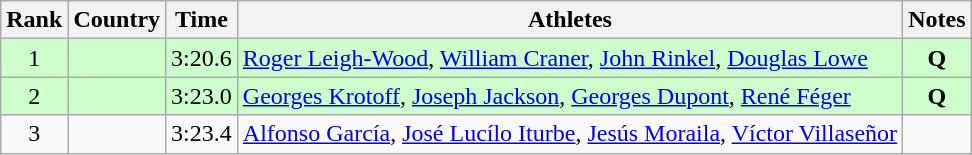<table class="wikitable sortable" style="text-align:center">
<tr>
<th>Rank</th>
<th>Country</th>
<th>Time</th>
<th>Athletes</th>
<th>Notes</th>
</tr>
<tr bgcolor=ccffcc>
<td>1</td>
<td align=left></td>
<td align=left>3:20.6</td>
<td align=left><a href='#'>Roger Leigh-Wood</a>, <a href='#'>William Craner</a>, <a href='#'>John Rinkel</a>, <a href='#'>Douglas Lowe</a></td>
<td><strong>Q</strong></td>
</tr>
<tr bgcolor=ccffcc>
<td>2</td>
<td align=left></td>
<td align=left>3:23.0</td>
<td align=left><a href='#'>Georges Krotoff</a>, <a href='#'>Joseph Jackson</a>, <a href='#'>Georges Dupont</a>, <a href='#'>René Féger</a></td>
<td><strong>Q</strong></td>
</tr>
<tr>
<td>3</td>
<td align=left></td>
<td align=left>3:23.4</td>
<td align=left><a href='#'>Alfonso García</a>, <a href='#'>José Lucílo Iturbe</a>, <a href='#'>Jesús Moraila</a>, <a href='#'>Víctor Villaseñor</a></td>
<td></td>
</tr>
</table>
